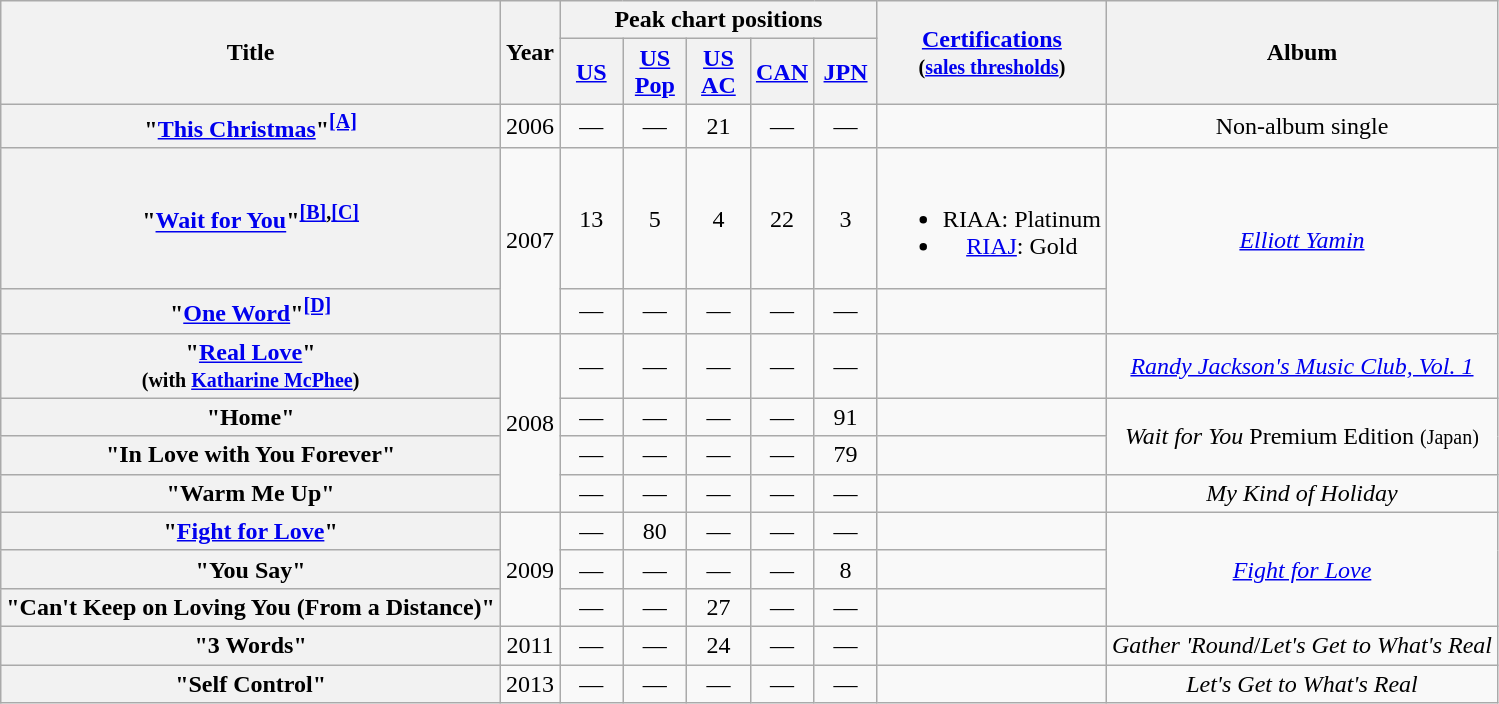<table class="wikitable plainrowheaders" style="text-align:center;">
<tr>
<th rowspan="2">Title</th>
<th rowspan="2">Year</th>
<th colspan="5">Peak chart positions</th>
<th rowspan="2"><a href='#'>Certifications</a><br><small>(<a href='#'>sales thresholds</a>)</small></th>
<th rowspan="2">Album</th>
</tr>
<tr>
<th style="width:35px;"><a href='#'>US</a><br></th>
<th style="width:35px;"><a href='#'>US Pop</a></th>
<th style="width:35px;"><a href='#'>US AC</a><br></th>
<th style="width:35px;"><a href='#'>CAN</a><br></th>
<th style="width:35px;"><a href='#'>JPN</a></th>
</tr>
<tr>
<th scope="row">"<a href='#'>This Christmas</a>"<sup><a href='#'><strong>[A]</strong></a></sup></th>
<td>2006</td>
<td>—</td>
<td>—</td>
<td>21</td>
<td>—</td>
<td>—</td>
<td></td>
<td>Non-album single</td>
</tr>
<tr>
<th scope="row">"<a href='#'>Wait for You</a>"<sup><a href='#'><strong>[B]</strong></a>,<a href='#'><strong>[C]</strong></a></sup></th>
<td rowspan="2">2007</td>
<td>13</td>
<td>5</td>
<td>4</td>
<td>22</td>
<td>3</td>
<td><br><ul><li>RIAA: Platinum</li><li><a href='#'>RIAJ</a>: Gold</li></ul></td>
<td rowspan="2"><em><a href='#'>Elliott Yamin</a></em></td>
</tr>
<tr>
<th scope="row">"<a href='#'>One Word</a>"<sup><a href='#'><strong>[D]</strong></a></sup></th>
<td>—</td>
<td>—</td>
<td>—</td>
<td>—</td>
<td>—</td>
<td></td>
</tr>
<tr>
<th scope="row">"<a href='#'>Real Love</a>"<br><small>(with <a href='#'>Katharine McPhee</a>)</small></th>
<td rowspan="4">2008</td>
<td>—</td>
<td>—</td>
<td>—</td>
<td>—</td>
<td>—</td>
<td></td>
<td style="text-align:center;"><em><a href='#'>Randy Jackson's Music Club, Vol. 1</a></em></td>
</tr>
<tr>
<th scope="row">"Home"</th>
<td>—</td>
<td>—</td>
<td>—</td>
<td>—</td>
<td>91</td>
<td></td>
<td rowspan="2"><em>Wait for You</em> Premium Edition <small>(Japan)</small></td>
</tr>
<tr>
<th scope="row">"In Love with You Forever"</th>
<td>—</td>
<td>—</td>
<td>—</td>
<td>—</td>
<td>79</td>
<td></td>
</tr>
<tr>
<th scope="row">"Warm Me Up"</th>
<td>—</td>
<td>—</td>
<td>—</td>
<td>—</td>
<td>—</td>
<td></td>
<td><em>My Kind of Holiday</em></td>
</tr>
<tr>
<th scope="row">"<a href='#'>Fight for Love</a>"</th>
<td rowspan="3">2009</td>
<td>—</td>
<td>80</td>
<td>—</td>
<td>—</td>
<td>—</td>
<td></td>
<td rowspan="3"><em><a href='#'>Fight for Love</a></em></td>
</tr>
<tr>
<th scope="row">"You Say"</th>
<td>—</td>
<td>—</td>
<td>—</td>
<td>—</td>
<td>8</td>
<td></td>
</tr>
<tr>
<th scope="row">"Can't Keep on Loving You (From a Distance)"</th>
<td>—</td>
<td>—</td>
<td>27</td>
<td>—</td>
<td>—</td>
<td></td>
</tr>
<tr>
<th scope="row">"3 Words"</th>
<td>2011</td>
<td>—</td>
<td>—</td>
<td>24</td>
<td>—</td>
<td>—</td>
<td></td>
<td><em>Gather 'Round</em>/<em>Let's Get to What's Real</em></td>
</tr>
<tr>
<th scope="row">"Self Control"</th>
<td>2013</td>
<td>—</td>
<td>—</td>
<td>—</td>
<td>—</td>
<td>—</td>
<td></td>
<td><em>Let's Get to What's Real</em></td>
</tr>
</table>
